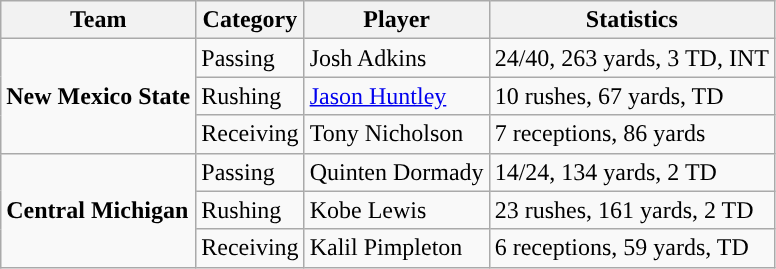<table class="wikitable" style="float: left;">
<tr>
<th>Team</th>
<th>Category</th>
<th>Player</th>
<th>Statistics</th>
</tr>
<tr>
<td rowspan=3><strong>New Mexico State</strong></td>
<td>Passing</td>
<td>Josh Adkins</td>
<td>24/40, 263 yards, 3 TD, INT</td>
</tr>
<tr>
<td>Rushing</td>
<td><a href='#'>Jason Huntley</a></td>
<td>10 rushes, 67 yards, TD</td>
</tr>
<tr>
<td>Receiving</td>
<td>Tony Nicholson</td>
<td>7 receptions, 86 yards</td>
</tr>
<tr>
<td rowspan=3><strong>Central Michigan</strong></td>
<td>Passing</td>
<td>Quinten Dormady</td>
<td>14/24, 134 yards, 2 TD</td>
</tr>
<tr>
<td>Rushing</td>
<td>Kobe Lewis</td>
<td>23 rushes, 161 yards, 2 TD</td>
</tr>
<tr>
<td>Receiving</td>
<td>Kalil Pimpleton</td>
<td>6 receptions, 59 yards, TD</td>
</tr>
</table>
